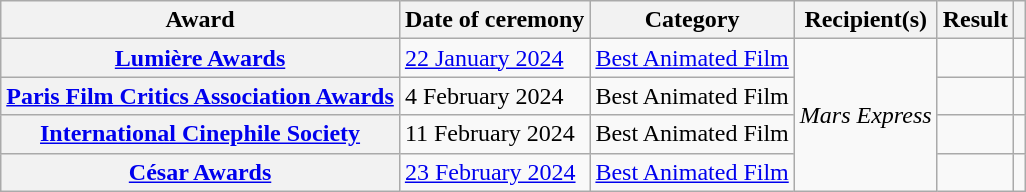<table class="wikitable plainrowheaders sortable">
<tr>
<th scope="col">Award</th>
<th scope="col">Date of ceremony</th>
<th scope="col">Category</th>
<th scope="col">Recipient(s)</th>
<th scope="col">Result</th>
<th scope="col" class="unsortable"></th>
</tr>
<tr>
<th scope="row"><a href='#'>Lumière Awards</a></th>
<td><a href='#'>22 January 2024</a></td>
<td><a href='#'>Best Animated Film</a></td>
<td rowspan="4"><em>Mars Express</em></td>
<td></td>
<td></td>
</tr>
<tr>
<th scope="row"><a href='#'>Paris Film Critics Association Awards</a></th>
<td>4 February 2024</td>
<td>Best Animated Film</td>
<td></td>
<td></td>
</tr>
<tr>
<th scope="row"><a href='#'>International Cinephile Society</a></th>
<td>11 February 2024</td>
<td>Best Animated Film</td>
<td></td>
<td></td>
</tr>
<tr>
<th scope="row"><a href='#'>César Awards</a></th>
<td><a href='#'>23 February 2024</a></td>
<td><a href='#'>Best Animated Film</a></td>
<td></td>
<td></td>
</tr>
</table>
